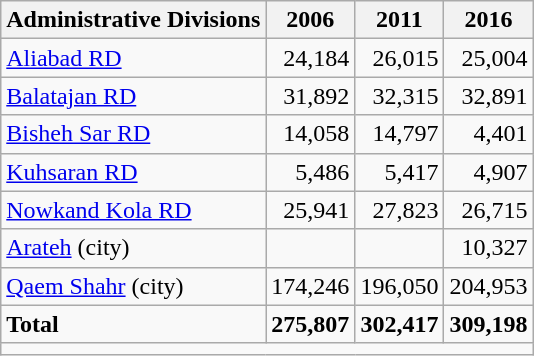<table class="wikitable">
<tr>
<th>Administrative Divisions</th>
<th>2006</th>
<th>2011</th>
<th>2016</th>
</tr>
<tr>
<td><a href='#'>Aliabad RD</a></td>
<td style="text-align: right;">24,184</td>
<td style="text-align: right;">26,015</td>
<td style="text-align: right;">25,004</td>
</tr>
<tr>
<td><a href='#'>Balatajan RD</a></td>
<td style="text-align: right;">31,892</td>
<td style="text-align: right;">32,315</td>
<td style="text-align: right;">32,891</td>
</tr>
<tr>
<td><a href='#'>Bisheh Sar RD</a></td>
<td style="text-align: right;">14,058</td>
<td style="text-align: right;">14,797</td>
<td style="text-align: right;">4,401</td>
</tr>
<tr>
<td><a href='#'>Kuhsaran RD</a></td>
<td style="text-align: right;">5,486</td>
<td style="text-align: right;">5,417</td>
<td style="text-align: right;">4,907</td>
</tr>
<tr>
<td><a href='#'>Nowkand Kola RD</a></td>
<td style="text-align: right;">25,941</td>
<td style="text-align: right;">27,823</td>
<td style="text-align: right;">26,715</td>
</tr>
<tr>
<td><a href='#'>Arateh</a> (city)</td>
<td style="text-align: right;"></td>
<td style="text-align: right;"></td>
<td style="text-align: right;">10,327</td>
</tr>
<tr>
<td><a href='#'>Qaem Shahr</a> (city)</td>
<td style="text-align: right;">174,246</td>
<td style="text-align: right;">196,050</td>
<td style="text-align: right;">204,953</td>
</tr>
<tr>
<td><strong>Total</strong></td>
<td style="text-align: right;"><strong>275,807</strong></td>
<td style="text-align: right;"><strong>302,417</strong></td>
<td style="text-align: right;"><strong>309,198</strong></td>
</tr>
<tr>
<td colspan=4></td>
</tr>
</table>
